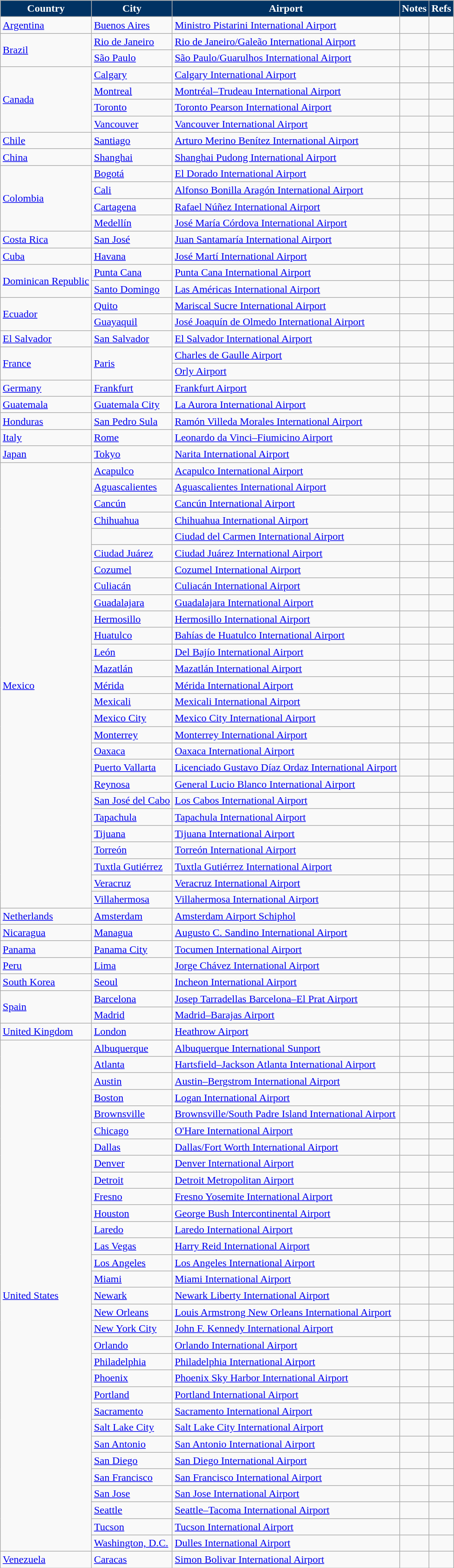<table class="sortable wikitable">
<tr>
<th style="background:#003263; color:white;">Country</th>
<th style="background:#003263; color:white;">City</th>
<th style="background:#003263; color:white;">Airport</th>
<th style="background:#003263; color:white;">Notes</th>
<th style="background:#003263; color:white;" class="unsortable">Refs</th>
</tr>
<tr>
<td><a href='#'>Argentina</a></td>
<td><a href='#'>Buenos Aires</a></td>
<td><a href='#'>Ministro Pistarini International Airport</a></td>
<td align=center></td>
<td align=center></td>
</tr>
<tr>
<td rowspan="2"><a href='#'>Brazil</a></td>
<td><a href='#'>Rio de Janeiro</a></td>
<td><a href='#'>Rio de Janeiro/Galeão International Airport</a></td>
<td></td>
<td align=center></td>
</tr>
<tr>
<td><a href='#'>São Paulo</a></td>
<td><a href='#'>São Paulo/Guarulhos International Airport</a></td>
<td align=center></td>
<td align=center></td>
</tr>
<tr>
<td rowspan="4"><a href='#'>Canada</a></td>
<td><a href='#'>Calgary</a></td>
<td><a href='#'>Calgary International Airport</a></td>
<td></td>
<td align=center></td>
</tr>
<tr>
<td><a href='#'>Montreal</a></td>
<td><a href='#'>Montréal–Trudeau International Airport</a></td>
<td align=center></td>
<td align=center></td>
</tr>
<tr>
<td><a href='#'>Toronto</a></td>
<td><a href='#'>Toronto Pearson International Airport</a></td>
<td align=center></td>
<td align=center></td>
</tr>
<tr>
<td><a href='#'>Vancouver</a></td>
<td><a href='#'>Vancouver International Airport</a></td>
<td align=center></td>
<td align=center></td>
</tr>
<tr>
<td><a href='#'>Chile</a></td>
<td><a href='#'>Santiago</a></td>
<td><a href='#'>Arturo Merino Benítez International Airport</a></td>
<td></td>
<td align=center></td>
</tr>
<tr>
<td><a href='#'>China</a></td>
<td><a href='#'>Shanghai</a></td>
<td><a href='#'>Shanghai Pudong International Airport</a></td>
<td></td>
<td align=center></td>
</tr>
<tr>
<td rowspan="4"><a href='#'>Colombia</a></td>
<td><a href='#'>Bogotá</a></td>
<td><a href='#'>El Dorado International Airport</a></td>
<td align=center></td>
<td align=center></td>
</tr>
<tr>
<td><a href='#'>Cali</a></td>
<td><a href='#'>Alfonso Bonilla Aragón International Airport</a></td>
<td></td>
<td align=center></td>
</tr>
<tr>
<td><a href='#'>Cartagena</a></td>
<td><a href='#'>Rafael Núñez International Airport</a></td>
<td></td>
<td align=center></td>
</tr>
<tr>
<td><a href='#'>Medellín</a></td>
<td><a href='#'>José María Córdova International Airport</a></td>
<td align=center></td>
<td align=center></td>
</tr>
<tr>
<td><a href='#'>Costa Rica</a></td>
<td><a href='#'>San José</a></td>
<td><a href='#'>Juan Santamaría International Airport</a></td>
<td align=center></td>
<td align=center></td>
</tr>
<tr>
<td><a href='#'>Cuba</a></td>
<td><a href='#'>Havana</a></td>
<td><a href='#'>José Martí International Airport</a></td>
<td></td>
<td align=center></td>
</tr>
<tr>
<td rowspan="2"><a href='#'>Dominican Republic</a></td>
<td><a href='#'>Punta Cana</a></td>
<td><a href='#'>Punta Cana International Airport</a></td>
<td></td>
<td align=center></td>
</tr>
<tr>
<td><a href='#'>Santo Domingo</a></td>
<td><a href='#'>Las Américas International Airport</a></td>
<td align=center></td>
<td align=center></td>
</tr>
<tr>
<td rowspan="2"><a href='#'>Ecuador</a></td>
<td><a href='#'>Quito</a></td>
<td><a href='#'>Mariscal Sucre International Airport</a></td>
<td></td>
<td align=center></td>
</tr>
<tr>
<td><a href='#'>Guayaquil</a></td>
<td><a href='#'>José Joaquín de Olmedo International Airport</a></td>
<td></td>
<td align=center></td>
</tr>
<tr>
<td><a href='#'>El Salvador</a></td>
<td><a href='#'>San Salvador</a></td>
<td><a href='#'>El Salvador International Airport</a></td>
<td align=center></td>
<td align=center></td>
</tr>
<tr>
<td rowspan="2"><a href='#'>France</a></td>
<td rowspan="2"><a href='#'>Paris</a></td>
<td><a href='#'>Charles de Gaulle Airport</a></td>
<td align=center></td>
<td align=center></td>
</tr>
<tr>
<td><a href='#'>Orly Airport</a></td>
<td></td>
<td align=center></td>
</tr>
<tr>
<td><a href='#'>Germany</a></td>
<td><a href='#'>Frankfurt</a></td>
<td><a href='#'>Frankfurt Airport</a></td>
<td></td>
<td align=center></td>
</tr>
<tr>
<td><a href='#'>Guatemala</a></td>
<td><a href='#'>Guatemala City</a></td>
<td><a href='#'>La Aurora International Airport</a></td>
<td align=center></td>
<td align=center></td>
</tr>
<tr>
<td><a href='#'>Honduras</a></td>
<td><a href='#'>San Pedro Sula</a></td>
<td><a href='#'>Ramón Villeda Morales International Airport</a></td>
<td align=center></td>
<td align=center></td>
</tr>
<tr>
<td><a href='#'>Italy</a></td>
<td><a href='#'>Rome</a></td>
<td><a href='#'>Leonardo da Vinci–Fiumicino Airport</a></td>
<td></td>
<td align=center></td>
</tr>
<tr>
<td><a href='#'>Japan</a></td>
<td><a href='#'>Tokyo</a></td>
<td><a href='#'>Narita International Airport</a></td>
<td></td>
<td align=center></td>
</tr>
<tr>
<td rowspan="27"><a href='#'>Mexico</a></td>
<td><a href='#'>Acapulco</a></td>
<td><a href='#'>Acapulco International Airport</a></td>
<td align=center></td>
<td align=center></td>
</tr>
<tr>
<td><a href='#'>Aguascalientes</a></td>
<td><a href='#'>Aguascalientes International Airport</a></td>
<td align=center></td>
<td align=center></td>
</tr>
<tr>
<td><a href='#'>Cancún</a></td>
<td><a href='#'>Cancún International Airport</a></td>
<td align=center></td>
<td align=center></td>
</tr>
<tr>
<td><a href='#'>Chihuahua</a></td>
<td><a href='#'>Chihuahua International Airport</a></td>
<td align=center></td>
<td align=center></td>
</tr>
<tr>
<td></td>
<td><a href='#'>Ciudad del Carmen International Airport</a></td>
<td align=center></td>
<td align=center></td>
</tr>
<tr>
<td><a href='#'>Ciudad Juárez</a></td>
<td><a href='#'>Ciudad Juárez International Airport</a></td>
<td align=center></td>
<td align=center></td>
</tr>
<tr>
<td><a href='#'>Cozumel</a></td>
<td><a href='#'>Cozumel International Airport</a></td>
<td></td>
<td align=center><br></td>
</tr>
<tr>
<td><a href='#'>Culiacán</a></td>
<td><a href='#'>Culiacán International Airport</a></td>
<td align=center></td>
<td align=center></td>
</tr>
<tr>
<td><a href='#'>Guadalajara</a></td>
<td><a href='#'>Guadalajara International Airport</a></td>
<td></td>
<td align=center></td>
</tr>
<tr>
<td><a href='#'>Hermosillo</a></td>
<td><a href='#'>Hermosillo International Airport</a></td>
<td align=center></td>
<td align=center></td>
</tr>
<tr>
<td><a href='#'>Huatulco</a></td>
<td><a href='#'>Bahías de Huatulco International Airport</a></td>
<td align=center></td>
<td align=center></td>
</tr>
<tr>
<td><a href='#'>León</a></td>
<td><a href='#'>Del Bajío International Airport</a></td>
<td align=center></td>
<td align=center></td>
</tr>
<tr>
<td><a href='#'>Mazatlán</a></td>
<td><a href='#'>Mazatlán International Airport</a></td>
<td align=center></td>
<td align=center></td>
</tr>
<tr>
<td><a href='#'>Mérida</a></td>
<td><a href='#'>Mérida International Airport</a></td>
<td align=center></td>
<td align=center></td>
</tr>
<tr>
<td><a href='#'>Mexicali</a></td>
<td><a href='#'>Mexicali International Airport</a></td>
<td align=center></td>
<td align=center></td>
</tr>
<tr>
<td><a href='#'>Mexico City</a></td>
<td><a href='#'>Mexico City International Airport</a></td>
<td></td>
<td align=center></td>
</tr>
<tr>
<td><a href='#'>Monterrey</a></td>
<td><a href='#'>Monterrey International Airport</a></td>
<td></td>
<td align=center></td>
</tr>
<tr>
<td><a href='#'>Oaxaca</a></td>
<td><a href='#'>Oaxaca International Airport</a></td>
<td align=center></td>
<td align=center></td>
</tr>
<tr>
<td><a href='#'>Puerto Vallarta</a></td>
<td><a href='#'>Licenciado Gustavo Díaz Ordaz International Airport</a></td>
<td align=center></td>
<td align=center></td>
</tr>
<tr>
<td><a href='#'>Reynosa</a></td>
<td><a href='#'>General Lucio Blanco International Airport</a></td>
<td align=center></td>
<td align=center></td>
</tr>
<tr>
<td><a href='#'>San José del Cabo</a></td>
<td><a href='#'>Los Cabos International Airport</a></td>
<td align=center></td>
<td align=center></td>
</tr>
<tr>
<td><a href='#'>Tapachula</a></td>
<td><a href='#'>Tapachula International Airport</a></td>
<td align=center></td>
<td align=center></td>
</tr>
<tr>
<td><a href='#'>Tijuana</a></td>
<td><a href='#'>Tijuana International Airport</a></td>
<td align=center></td>
<td align=center></td>
</tr>
<tr>
<td><a href='#'>Torreón</a></td>
<td><a href='#'>Torreón International Airport</a></td>
<td align=center></td>
<td align=center></td>
</tr>
<tr>
<td><a href='#'>Tuxtla Gutiérrez</a></td>
<td><a href='#'>Tuxtla Gutiérrez International Airport</a></td>
<td align=center></td>
<td align=center></td>
</tr>
<tr>
<td><a href='#'>Veracruz</a></td>
<td><a href='#'>Veracruz International Airport</a></td>
<td align=center></td>
<td align=center></td>
</tr>
<tr>
<td><a href='#'>Villahermosa</a></td>
<td><a href='#'>Villahermosa International Airport</a></td>
<td align=center></td>
<td align=center></td>
</tr>
<tr>
<td><a href='#'>Netherlands</a></td>
<td><a href='#'>Amsterdam</a></td>
<td><a href='#'>Amsterdam Airport Schiphol</a></td>
<td align=center></td>
<td align=center></td>
</tr>
<tr>
<td><a href='#'>Nicaragua</a></td>
<td><a href='#'>Managua</a></td>
<td><a href='#'>Augusto C. Sandino International Airport</a></td>
<td align=center></td>
<td align=center></td>
</tr>
<tr>
<td><a href='#'>Panama</a></td>
<td><a href='#'>Panama City</a></td>
<td><a href='#'>Tocumen International Airport</a></td>
<td></td>
<td align=center></td>
</tr>
<tr>
<td><a href='#'>Peru</a></td>
<td><a href='#'>Lima</a></td>
<td><a href='#'>Jorge Chávez International Airport</a></td>
<td align=center></td>
<td align=center></td>
</tr>
<tr>
<td><a href='#'>South Korea</a></td>
<td><a href='#'>Seoul</a></td>
<td><a href='#'>Incheon International Airport</a></td>
<td></td>
<td align=center></td>
</tr>
<tr>
<td rowspan="2"><a href='#'>Spain</a></td>
<td><a href='#'>Barcelona</a></td>
<td><a href='#'>Josep Tarradellas Barcelona–El Prat Airport</a></td>
<td align=center></td>
<td align=center></td>
</tr>
<tr>
<td><a href='#'>Madrid</a></td>
<td><a href='#'>Madrid–Barajas Airport</a></td>
<td align=center></td>
<td align=center></td>
</tr>
<tr>
<td><a href='#'>United Kingdom</a></td>
<td><a href='#'>London</a></td>
<td><a href='#'>Heathrow Airport</a></td>
<td align=center></td>
<td align=center></td>
</tr>
<tr>
<td rowspan="31"><a href='#'>United States</a></td>
<td><a href='#'>Albuquerque</a></td>
<td><a href='#'>Albuquerque International Sunport</a></td>
<td></td>
<td align=center></td>
</tr>
<tr>
<td><a href='#'>Atlanta</a></td>
<td><a href='#'>Hartsfield–Jackson Atlanta International Airport</a></td>
<td></td>
<td align=center></td>
</tr>
<tr>
<td><a href='#'>Austin</a></td>
<td><a href='#'>Austin–Bergstrom International Airport</a></td>
<td align=center></td>
<td align=center></td>
</tr>
<tr>
<td><a href='#'>Boston</a></td>
<td><a href='#'>Logan International Airport</a></td>
<td align=center></td>
<td align=center></td>
</tr>
<tr>
<td><a href='#'>Brownsville</a></td>
<td><a href='#'>Brownsville/South Padre Island International Airport</a></td>
<td></td>
<td align=center></td>
</tr>
<tr>
<td><a href='#'>Chicago</a></td>
<td><a href='#'>O'Hare International Airport</a></td>
<td align=center></td>
<td align=center></td>
</tr>
<tr>
<td><a href='#'>Dallas</a></td>
<td><a href='#'>Dallas/Fort Worth International Airport</a></td>
<td align=center></td>
<td align=center></td>
</tr>
<tr>
<td><a href='#'>Denver</a></td>
<td><a href='#'>Denver International Airport</a></td>
<td></td>
<td align=center></td>
</tr>
<tr>
<td><a href='#'>Detroit</a></td>
<td><a href='#'>Detroit Metropolitan Airport</a></td>
<td></td>
<td align=center></td>
</tr>
<tr>
<td><a href='#'>Fresno</a></td>
<td><a href='#'>Fresno Yosemite International Airport</a></td>
<td align=center></td>
<td align=center></td>
</tr>
<tr>
<td><a href='#'>Houston</a></td>
<td><a href='#'>George Bush Intercontinental Airport</a></td>
<td align=center></td>
<td align=center></td>
</tr>
<tr>
<td><a href='#'>Laredo</a></td>
<td><a href='#'>Laredo International Airport</a></td>
<td></td>
<td align=center></td>
</tr>
<tr>
<td><a href='#'>Las Vegas</a></td>
<td><a href='#'>Harry Reid International Airport</a></td>
<td align=center></td>
<td align=center></td>
</tr>
<tr>
<td><a href='#'>Los Angeles</a></td>
<td><a href='#'>Los Angeles International Airport</a></td>
<td align=center></td>
<td align=center></td>
</tr>
<tr>
<td><a href='#'>Miami</a></td>
<td><a href='#'>Miami International Airport</a></td>
<td align=center></td>
<td align=center></td>
</tr>
<tr>
<td><a href='#'>Newark</a></td>
<td><a href='#'>Newark Liberty International Airport</a></td>
<td></td>
<td align=center></td>
</tr>
<tr>
<td><a href='#'>New Orleans</a></td>
<td><a href='#'>Louis Armstrong New Orleans International Airport</a></td>
<td></td>
<td align=center></td>
</tr>
<tr>
<td><a href='#'>New York City</a></td>
<td><a href='#'>John F. Kennedy International Airport</a></td>
<td align=center></td>
<td align=center></td>
</tr>
<tr>
<td><a href='#'>Orlando</a></td>
<td><a href='#'>Orlando International Airport</a></td>
<td align=center></td>
<td align=center></td>
</tr>
<tr>
<td><a href='#'>Philadelphia</a></td>
<td><a href='#'>Philadelphia International Airport</a></td>
<td></td>
<td align=center></td>
</tr>
<tr>
<td><a href='#'>Phoenix</a></td>
<td><a href='#'>Phoenix Sky Harbor International Airport</a></td>
<td></td>
<td align=center></td>
</tr>
<tr>
<td><a href='#'>Portland</a></td>
<td><a href='#'>Portland International Airport</a></td>
<td></td>
<td align=center></td>
</tr>
<tr>
<td><a href='#'>Sacramento</a></td>
<td><a href='#'>Sacramento International Airport</a></td>
<td align=center></td>
<td align=center></td>
</tr>
<tr>
<td><a href='#'>Salt Lake City</a></td>
<td><a href='#'>Salt Lake City International Airport</a></td>
<td></td>
<td align=center></td>
</tr>
<tr>
<td><a href='#'>San Antonio</a></td>
<td><a href='#'>San Antonio International Airport</a></td>
<td></td>
<td align=center></td>
</tr>
<tr>
<td><a href='#'>San Diego</a></td>
<td><a href='#'>San Diego International Airport</a></td>
<td></td>
<td align=center></td>
</tr>
<tr>
<td><a href='#'>San Francisco</a></td>
<td><a href='#'>San Francisco International Airport</a></td>
<td align=center></td>
<td align=center></td>
</tr>
<tr>
<td><a href='#'>San Jose</a></td>
<td><a href='#'>San Jose International Airport</a></td>
<td></td>
<td align=center></td>
</tr>
<tr>
<td><a href='#'>Seattle</a></td>
<td><a href='#'>Seattle–Tacoma International Airport</a></td>
<td align=center></td>
<td align=center></td>
</tr>
<tr>
<td><a href='#'>Tucson</a></td>
<td><a href='#'>Tucson International Airport</a></td>
<td></td>
<td align=center></td>
</tr>
<tr>
<td><a href='#'>Washington, D.C.</a></td>
<td><a href='#'>Dulles International Airport</a></td>
<td></td>
<td align=center></td>
</tr>
<tr>
<td><a href='#'>Venezuela</a></td>
<td><a href='#'>Caracas</a></td>
<td><a href='#'>Simon Bolivar International Airport</a></td>
<td></td>
<td align=center></td>
</tr>
</table>
